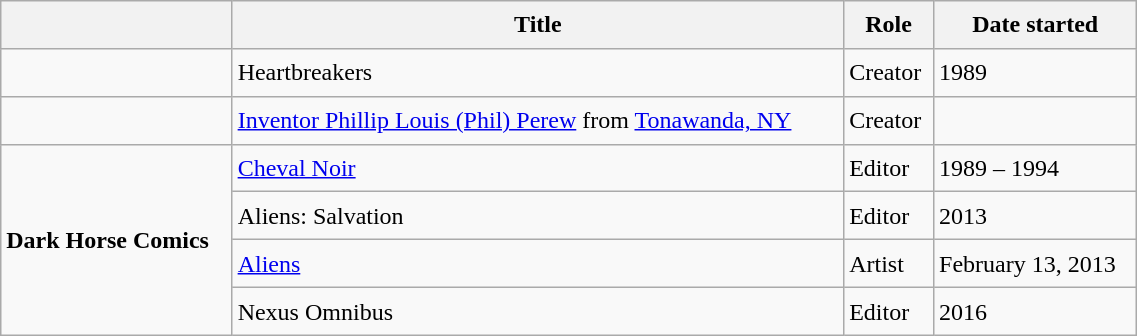<table class="wikitable" style="width: 60%; height: 14em;">
<tr>
<th></th>
<th>Title</th>
<th>Role</th>
<th>Date started</th>
</tr>
<tr>
<td></td>
<td>Heartbreakers</td>
<td>Creator</td>
<td>1989</td>
</tr>
<tr>
<td></td>
<td><a href='#'>Inventor Phillip Louis (Phil) Perew</a> from <a href='#'>Tonawanda, NY</a></td>
<td>Creator</td>
<td></td>
</tr>
<tr>
<td rowspan="4"><strong>Dark Horse Comics</strong></td>
<td><a href='#'>Cheval Noir</a></td>
<td>Editor</td>
<td>1989 – 1994</td>
</tr>
<tr>
<td>Aliens: Salvation </td>
<td>Editor</td>
<td>2013</td>
</tr>
<tr>
<td><a href='#'>Aliens</a> </td>
<td>Artist</td>
<td>February 13, 2013</td>
</tr>
<tr>
<td>Nexus Omnibus </td>
<td>Editor</td>
<td>2016</td>
</tr>
</table>
